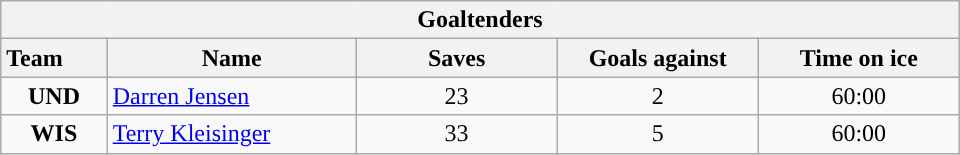<table class="wikitable" style="width:40em; text-align:right;">
<tr>
<th colspan=5>Goaltenders</th>
</tr>
<tr>
<th style="width:4em; text-align:left;">Team</th>
<th style="width:10em;">Name</th>
<th style="width:8em;">Saves</th>
<th style="width:8em;">Goals against</th>
<th style="width:8em;">Time on ice</th>
</tr>
<tr>
<td align=center><strong>UND</strong></td>
<td style="text-align:left;"><a href='#'>Darren Jensen</a></td>
<td align=center>23</td>
<td align=center>2</td>
<td align=center>60:00</td>
</tr>
<tr>
<td align=center><strong>WIS</strong></td>
<td style="text-align:left;"><a href='#'>Terry Kleisinger</a></td>
<td align=center>33</td>
<td align=center>5</td>
<td align=center>60:00</td>
</tr>
</table>
